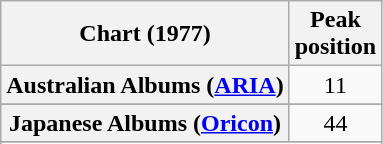<table class="wikitable sortable plainrowheaders">
<tr>
<th>Chart (1977)</th>
<th>Peak<br>position</th>
</tr>
<tr>
<th scope="row">Australian Albums (<a href='#'>ARIA</a>)</th>
<td style="text-align:center;">11</td>
</tr>
<tr>
</tr>
<tr>
<th scope="row">Japanese Albums (<a href='#'>Oricon</a>)</th>
<td style="text-align:center;">44</td>
</tr>
<tr>
</tr>
<tr>
</tr>
<tr>
</tr>
<tr>
</tr>
</table>
